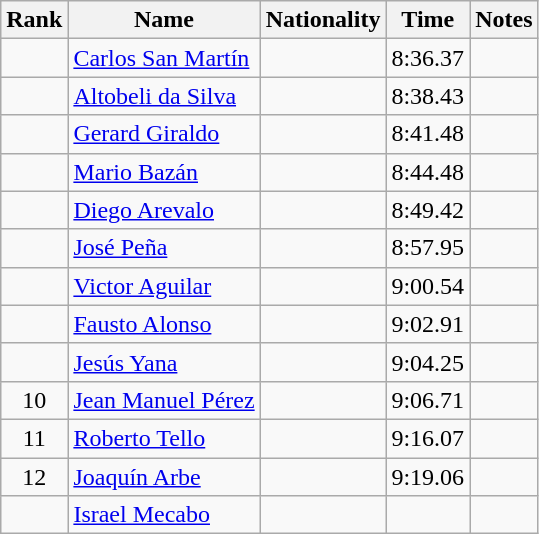<table class="wikitable sortable" style="text-align:center">
<tr>
<th>Rank</th>
<th>Name</th>
<th>Nationality</th>
<th>Time</th>
<th>Notes</th>
</tr>
<tr>
<td></td>
<td align=left><a href='#'>Carlos San Martín</a></td>
<td align=left></td>
<td>8:36.37</td>
<td></td>
</tr>
<tr>
<td></td>
<td align=left><a href='#'>Altobeli da Silva</a></td>
<td align=left></td>
<td>8:38.43</td>
<td></td>
</tr>
<tr>
<td></td>
<td align=left><a href='#'>Gerard Giraldo</a></td>
<td align=left></td>
<td>8:41.48</td>
<td></td>
</tr>
<tr>
<td></td>
<td align=left><a href='#'>Mario Bazán</a></td>
<td align=left></td>
<td>8:44.48</td>
<td></td>
</tr>
<tr>
<td></td>
<td align=left><a href='#'>Diego Arevalo</a></td>
<td align=left></td>
<td>8:49.42</td>
<td></td>
</tr>
<tr>
<td></td>
<td align=left><a href='#'>José Peña</a></td>
<td align=left></td>
<td>8:57.95</td>
<td></td>
</tr>
<tr>
<td></td>
<td align=left><a href='#'>Victor Aguilar</a></td>
<td align=left></td>
<td>9:00.54</td>
<td></td>
</tr>
<tr>
<td></td>
<td align=left><a href='#'>Fausto Alonso</a></td>
<td align=left></td>
<td>9:02.91</td>
<td></td>
</tr>
<tr>
<td></td>
<td align=left><a href='#'>Jesús Yana</a></td>
<td align=left></td>
<td>9:04.25</td>
<td></td>
</tr>
<tr>
<td>10</td>
<td align=left><a href='#'>Jean Manuel Pérez</a></td>
<td align=left></td>
<td>9:06.71</td>
<td></td>
</tr>
<tr>
<td>11</td>
<td align=left><a href='#'>Roberto Tello</a></td>
<td align=left></td>
<td>9:16.07</td>
<td></td>
</tr>
<tr>
<td>12</td>
<td align=left><a href='#'>Joaquín Arbe</a></td>
<td align=left></td>
<td>9:19.06</td>
<td></td>
</tr>
<tr>
<td></td>
<td align=left><a href='#'>Israel Mecabo</a></td>
<td align=left></td>
<td></td>
<td></td>
</tr>
</table>
